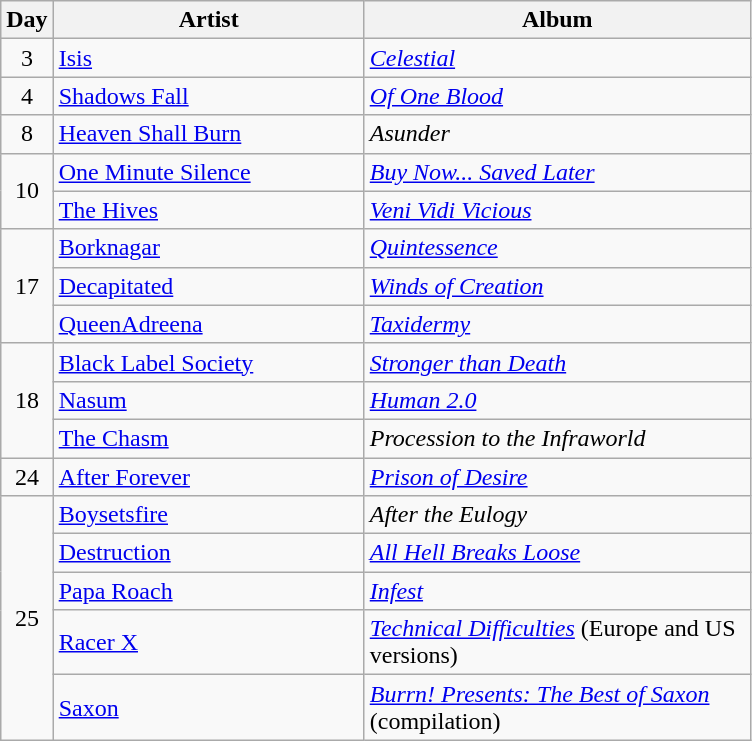<table class="wikitable" border="1">
<tr>
<th>Day</th>
<th width="200">Artist</th>
<th width="250">Album</th>
</tr>
<tr>
<td align="center">3</td>
<td><a href='#'>Isis</a></td>
<td><em><a href='#'>Celestial</a></em></td>
</tr>
<tr>
<td align="center">4</td>
<td><a href='#'>Shadows Fall</a></td>
<td><em><a href='#'>Of One Blood</a></em></td>
</tr>
<tr>
<td align="center">8</td>
<td><a href='#'>Heaven Shall Burn</a></td>
<td><em>Asunder</em></td>
</tr>
<tr>
<td align="center" rowspan="2">10</td>
<td><a href='#'>One Minute Silence</a></td>
<td><em><a href='#'>Buy Now... Saved Later</a></em></td>
</tr>
<tr>
<td><a href='#'>The Hives</a></td>
<td><em><a href='#'>Veni Vidi Vicious</a></em></td>
</tr>
<tr>
<td align="center" rowspan="3">17</td>
<td><a href='#'>Borknagar</a></td>
<td><em><a href='#'>Quintessence</a></em></td>
</tr>
<tr>
<td><a href='#'>Decapitated</a></td>
<td><em><a href='#'>Winds of Creation</a></em></td>
</tr>
<tr>
<td><a href='#'>QueenAdreena</a></td>
<td><em><a href='#'>Taxidermy</a></em></td>
</tr>
<tr>
<td align="center" rowspan="3">18</td>
<td><a href='#'>Black Label Society</a></td>
<td><em><a href='#'>Stronger than Death</a></em></td>
</tr>
<tr>
<td><a href='#'>Nasum</a></td>
<td><em><a href='#'>Human 2.0</a></em></td>
</tr>
<tr>
<td><a href='#'>The Chasm</a></td>
<td><em>Procession to the Infraworld</em></td>
</tr>
<tr>
<td align="center">24</td>
<td><a href='#'>After Forever</a></td>
<td><em><a href='#'>Prison of Desire</a></em></td>
</tr>
<tr>
<td align="center" rowspan="5">25</td>
<td><a href='#'>Boysetsfire</a></td>
<td><em>After the Eulogy</em></td>
</tr>
<tr>
<td><a href='#'>Destruction</a></td>
<td><em><a href='#'>All Hell Breaks Loose</a></em></td>
</tr>
<tr>
<td><a href='#'>Papa Roach</a></td>
<td><em><a href='#'>Infest</a></em></td>
</tr>
<tr>
<td><a href='#'>Racer X</a></td>
<td><em><a href='#'>Technical Difficulties</a></em> (Europe and US versions)</td>
</tr>
<tr>
<td><a href='#'>Saxon</a></td>
<td><em><a href='#'>Burrn! Presents: The Best of Saxon</a></em> (compilation)</td>
</tr>
</table>
